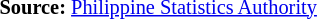<table style="font-size:85%;" '|>
<tr>
<td><br><p>
<strong>Source:</strong> <a href='#'>Philippine Statistics Authority</a>
</p></td>
</tr>
</table>
